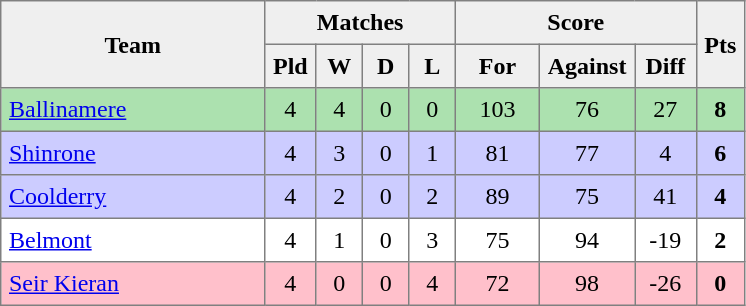<table style=border-collapse:collapse border=1 cellspacing=0 cellpadding=5>
<tr align=center bgcolor=#efefef>
<th rowspan=2 width=165>Team</th>
<th colspan=4>Matches</th>
<th colspan=3>Score</th>
<th rowspan=2width=20>Pts</th>
</tr>
<tr align=center bgcolor=#efefef>
<th width=20>Pld</th>
<th width=20>W</th>
<th width=20>D</th>
<th width=20>L</th>
<th width=45>For</th>
<th width=45>Against</th>
<th width=30>Diff</th>
</tr>
<tr align=center style="background:#ACE1AF;">
<td style="text-align:left;"><a href='#'>Ballinamere</a></td>
<td>4</td>
<td>4</td>
<td>0</td>
<td>0</td>
<td>103</td>
<td>76</td>
<td>27</td>
<td><strong>8</strong></td>
</tr>
<tr align=center style="background:#ccccff;">
<td style="text-align:left;"><a href='#'>Shinrone</a></td>
<td>4</td>
<td>3</td>
<td>0</td>
<td>1</td>
<td>81</td>
<td>77</td>
<td>4</td>
<td><strong>6</strong></td>
</tr>
<tr align=center style="background:#ccccff;">
<td style="text-align:left;"><a href='#'>Coolderry</a></td>
<td>4</td>
<td>2</td>
<td>0</td>
<td>2</td>
<td>89</td>
<td>75</td>
<td>41</td>
<td><strong>4</strong></td>
</tr>
<tr align=center>
<td style="text-align:left;"><a href='#'>Belmont</a></td>
<td>4</td>
<td>1</td>
<td>0</td>
<td>3</td>
<td>75</td>
<td>94</td>
<td>-19</td>
<td><strong>2</strong></td>
</tr>
<tr align=center style="background:#FFC0CB;">
<td style="text-align:left;"><a href='#'>Seir Kieran</a></td>
<td>4</td>
<td>0</td>
<td>0</td>
<td>4</td>
<td>72</td>
<td>98</td>
<td>-26</td>
<td><strong>0</strong></td>
</tr>
</table>
